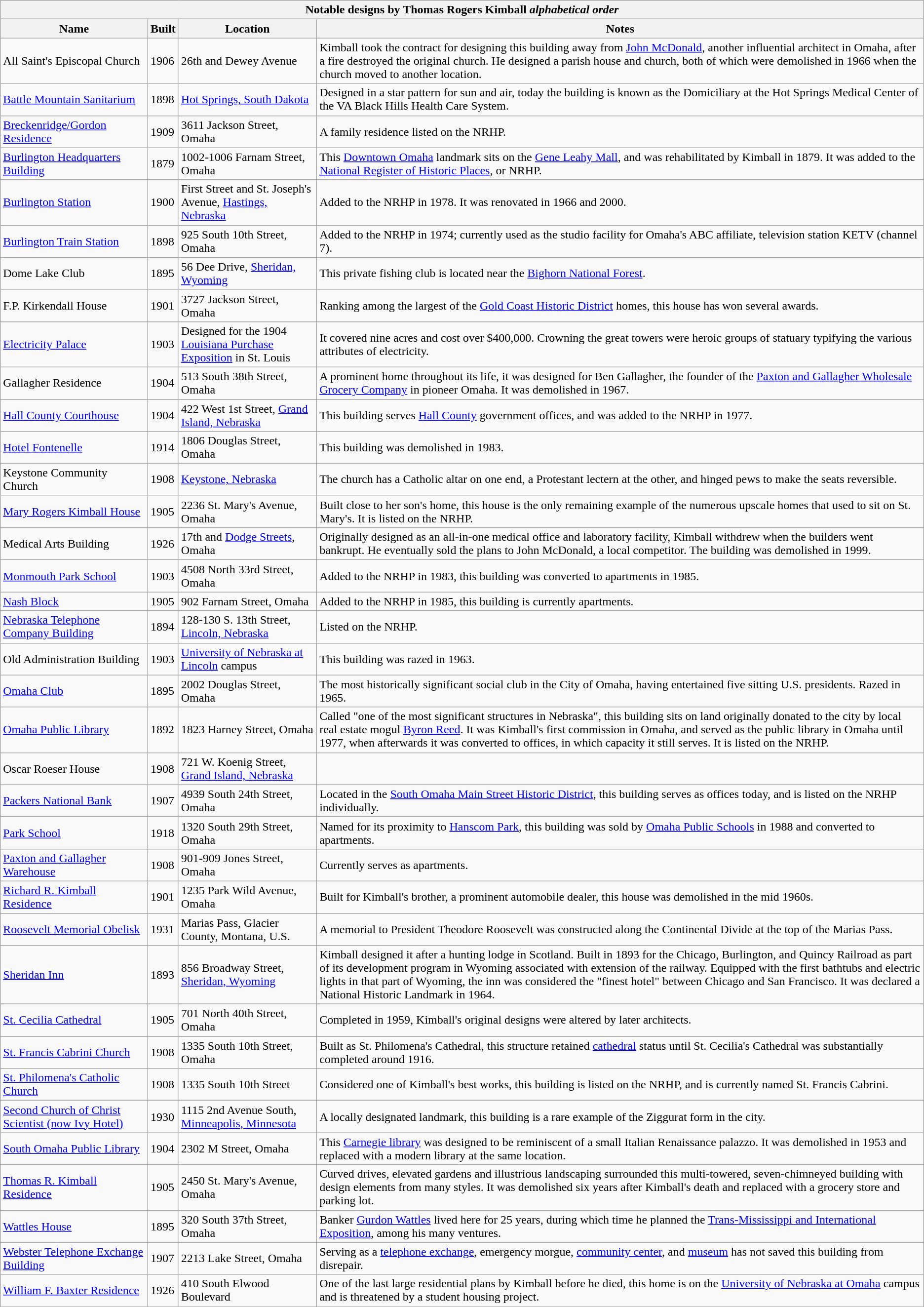<table class="wikitable">
<tr>
<th align="center" colspan="6"><strong>Notable designs by Thomas Rogers Kimball</strong> <em>alphabetical order</em></th>
</tr>
<tr>
<th>Name</th>
<th>Built</th>
<th>Location</th>
<th>Notes</th>
</tr>
<tr>
<td>All Saint's Episcopal Church</td>
<td>1906</td>
<td>26th and Dewey Avenue</td>
<td>Kimball took the contract for designing this building away from <a href='#'>John McDonald</a>, another influential architect in Omaha, after a fire destroyed the original church. He designed a parish house and church, both of which were demolished in 1966 when the church moved to another location.</td>
</tr>
<tr>
<td><a href='#'>Battle Mountain Sanitarium</a></td>
<td>1898</td>
<td><a href='#'>Hot Springs, South Dakota</a></td>
<td>Designed in a star pattern for sun and air, today the building is known as the Domiciliary at the Hot Springs Medical Center of the VA Black Hills Health Care System.</td>
</tr>
<tr>
<td><a href='#'>Breckenridge/Gordon Residence</a></td>
<td>1909</td>
<td>3611 Jackson Street, Omaha</td>
<td>A family residence listed on the NRHP.</td>
</tr>
<tr>
<td><a href='#'>Burlington Headquarters Building</a></td>
<td>1879</td>
<td>1002-1006 Farnam Street, Omaha</td>
<td>This <a href='#'>Downtown Omaha</a> landmark sits on the <a href='#'>Gene Leahy Mall</a>, and was rehabilitated by Kimball in 1879. It was added to the <a href='#'>National Register of Historic Places</a>, or NRHP.</td>
</tr>
<tr>
<td><a href='#'>Burlington Station</a></td>
<td>1900</td>
<td>First Street and St. Joseph's Avenue, <a href='#'>Hastings, Nebraska</a></td>
<td>Added to the NRHP in 1978. It was renovated in 1966 and 2000.</td>
</tr>
<tr>
<td><a href='#'>Burlington Train Station</a></td>
<td>1898</td>
<td>925 South 10th Street, Omaha</td>
<td>Added to the NRHP in 1974; currently used as the studio facility for Omaha's ABC affiliate, television station KETV (channel 7).</td>
</tr>
<tr>
<td>Dome Lake Club</td>
<td>1895</td>
<td>56 Dee Drive, <a href='#'>Sheridan, Wyoming</a></td>
<td>This private fishing club is located near the <a href='#'>Bighorn National Forest</a>.</td>
</tr>
<tr>
<td>F.P. Kirkendall House</td>
<td>1901</td>
<td>3727 Jackson Street, Omaha</td>
<td>Ranking among the largest of the <a href='#'>Gold Coast Historic District</a> homes, this house has won several awards.</td>
</tr>
<tr>
<td><a href='#'>Electricity Palace</a></td>
<td>1903</td>
<td>Designed for the 1904 <a href='#'>Louisiana Purchase Exposition</a> in St. Louis</td>
<td>It covered nine acres and cost over $400,000. Crowning the great towers were heroic groups of statuary typifying the various attributes of electricity.</td>
</tr>
<tr>
<td>Gallagher Residence</td>
<td>1904</td>
<td>513 South 38th Street, Omaha</td>
<td>A prominent home throughout its life, it was designed for Ben Gallagher, the founder of the <a href='#'>Paxton and Gallagher Wholesale Grocery Company</a> in pioneer Omaha. It was demolished in 1967.</td>
</tr>
<tr>
<td><a href='#'>Hall County Courthouse</a></td>
<td>1904</td>
<td>422 West 1st Street, <a href='#'>Grand Island, Nebraska</a></td>
<td>This building serves <a href='#'>Hall County</a> government offices, and was added to the NRHP in 1977.</td>
</tr>
<tr>
<td><a href='#'>Hotel Fontenelle</a></td>
<td>1914</td>
<td>1806 Douglas Street, Omaha</td>
<td>This building was demolished in 1983.</td>
</tr>
<tr>
<td>Keystone Community Church</td>
<td>1908</td>
<td><a href='#'>Keystone, Nebraska</a></td>
<td>The church has a Catholic altar on one end, a Protestant lectern at the other, and hinged pews to make the seats reversible.</td>
</tr>
<tr>
<td><a href='#'>Mary Rogers Kimball House</a></td>
<td>1905</td>
<td>2236 St. Mary's Avenue, Omaha</td>
<td>Built close to her son's home, this house is the only remaining example of the numerous upscale homes that used to sit on St. Mary's. It is listed on the NRHP.</td>
</tr>
<tr>
<td>Medical Arts Building</td>
<td>1926</td>
<td>17th and <a href='#'>Dodge Streets</a>, Omaha</td>
<td>Originally designed as an all-in-one medical office and laboratory facility, Kimball withdrew when the builders went bankrupt. He eventually sold the plans to John McDonald, a local competitor. The building was demolished in 1999.</td>
</tr>
<tr>
<td><a href='#'>Monmouth Park School</a></td>
<td>1903</td>
<td>4508 North 33rd Street, Omaha</td>
<td>Added to the NRHP in 1983, this building was converted to apartments in 1985.</td>
</tr>
<tr>
<td><a href='#'>Nash Block</a></td>
<td>1905</td>
<td>902 Farnam Street, Omaha</td>
<td>Added to the NRHP in 1985, this building is currently apartments.</td>
</tr>
<tr>
<td><a href='#'>Nebraska Telephone Company Building</a></td>
<td>1894</td>
<td>128-130 S. 13th Street, <a href='#'>Lincoln, Nebraska</a></td>
<td>Listed on the NRHP.</td>
</tr>
<tr>
<td>Old Administration Building</td>
<td>1903</td>
<td><a href='#'>University of Nebraska at Lincoln</a> campus</td>
<td>This building was razed in 1963.</td>
</tr>
<tr>
<td><a href='#'>Omaha Club</a></td>
<td>1895</td>
<td>2002 Douglas Street, Omaha</td>
<td>The most historically significant social club in the City of Omaha, having entertained five sitting U.S. presidents. Razed in 1965.</td>
</tr>
<tr>
<td><a href='#'>Omaha Public Library</a></td>
<td>1892</td>
<td>1823 Harney Street, Omaha</td>
<td>Called "one of the most significant structures in Nebraska", this building sits on land originally donated to the city by local real estate mogul <a href='#'>Byron Reed</a>. It was Kimball's first commission in Omaha, and served as the public library in Omaha until 1977, when afterwards it was converted to offices, in which capacity it still serves. It is listed on the NRHP.</td>
</tr>
<tr>
<td>Oscar Roeser House</td>
<td>1908</td>
<td>721 W. Koenig Street, <a href='#'>Grand Island, Nebraska</a></td>
<td></td>
</tr>
<tr>
<td><a href='#'>Packers National Bank</a></td>
<td>1907</td>
<td>4939 South 24th Street, Omaha</td>
<td>Located in the <a href='#'>South Omaha Main Street Historic District</a>, this building serves as offices today, and is listed on the NRHP individually.</td>
</tr>
<tr>
<td><a href='#'>Park School</a></td>
<td>1918</td>
<td>1320 South 29th Street, Omaha</td>
<td>Named for its proximity to <a href='#'>Hanscom Park</a>, this building was sold by <a href='#'>Omaha Public Schools</a> in 1988 and converted to apartments.</td>
</tr>
<tr>
<td><a href='#'>Paxton and Gallagher Warehouse</a></td>
<td>1908</td>
<td>901-909 Jones Street, Omaha</td>
<td>Currently serves as apartments.</td>
</tr>
<tr>
<td><a href='#'>Richard R. Kimball Residence</a></td>
<td>1901</td>
<td>1235 Park Wild Avenue, Omaha</td>
<td>Built for Kimball's brother, a prominent automobile dealer, this house was demolished in the mid 1960s.</td>
</tr>
<tr>
<td><a href='#'>Roosevelt Memorial Obelisk</a></td>
<td>1931</td>
<td>Marias Pass, Glacier County, Montana, U.S.</td>
<td>A memorial to President Theodore Roosevelt was constructed along the Continental Divide at the top of the Marias Pass.</td>
</tr>
<tr>
<td><a href='#'>Sheridan Inn</a></td>
<td>1893</td>
<td>856 Broadway Street, <a href='#'>Sheridan, Wyoming</a></td>
<td>Kimball designed it after a hunting lodge in Scotland. Built in 1893 for the Chicago, Burlington, and Quincy Railroad as part of its development program in Wyoming associated with extension of the railway. Equipped with the first bathtubs and electric lights in that part of Wyoming, the inn was considered the "finest hotel" between Chicago and San Francisco. It was declared a National Historic Landmark in 1964.</td>
</tr>
<tr>
</tr>
<tr>
<td><a href='#'>St. Cecilia Cathedral</a></td>
<td>1905</td>
<td>701 North 40th Street, Omaha</td>
<td>Completed in 1959, Kimball's original designs were altered by later architects.</td>
</tr>
<tr>
<td><a href='#'>St. Francis Cabrini Church</a></td>
<td>1908</td>
<td>1335 South 10th Street, Omaha</td>
<td>Built as St. Philomena's Cathedral, this structure retained <a href='#'>cathedral</a> status until St. Cecilia's Cathedral was substantially completed around 1916.</td>
</tr>
<tr>
<td><a href='#'>St. Philomena's Catholic Church</a></td>
<td>1908</td>
<td>1335 South 10th Street</td>
<td>Considered one of Kimball's best works, this building is listed on the NRHP, and is currently named St. Francis Cabrini.</td>
</tr>
<tr>
<td><a href='#'>Second Church of Christ Scientist (now Ivy Hotel)</a></td>
<td>1930</td>
<td>1115 2nd Avenue South, <a href='#'>Minneapolis, Minnesota</a></td>
<td>A locally designated landmark, this building is a rare example of the Ziggurat form in the city.</td>
</tr>
<tr>
<td><a href='#'>South Omaha Public Library</a></td>
<td>1904</td>
<td>2302 M Street, Omaha</td>
<td>This <a href='#'>Carnegie library</a> was designed to be reminiscent of a small Italian Renaissance palazzo. It was demolished in 1953 and replaced with a modern library at the same location.</td>
</tr>
<tr>
<td><a href='#'>Thomas R. Kimball Residence</a></td>
<td>1905</td>
<td>2450 St. Mary's Avenue, Omaha</td>
<td>Curved drives, elevated gardens and illustrious landscaping surrounded this multi-towered, seven-chimneyed building with design elements from many styles. It was demolished six years after Kimball's death and replaced with a grocery store and parking lot.</td>
</tr>
<tr>
<td><a href='#'>Wattles House</a></td>
<td>1895</td>
<td>320 South 37th Street, Omaha</td>
<td>Banker <a href='#'>Gurdon Wattles</a> lived here for 25 years, during which time he planned the <a href='#'>Trans-Mississippi and International Exposition</a>, among his many ventures.</td>
</tr>
<tr>
<td><a href='#'>Webster Telephone Exchange Building</a></td>
<td>1907</td>
<td>2213 Lake Street, Omaha</td>
<td>Serving as a <a href='#'>telephone exchange</a>, emergency morgue, <a href='#'>community center</a>, and <a href='#'>museum</a> has not saved this building from disrepair.</td>
</tr>
<tr>
<td><a href='#'>William F. Baxter Residence</a></td>
<td>1926</td>
<td>410 South Elwood Boulevard</td>
<td>One of the last large residential plans by Kimball before he died, this home is on the <a href='#'>University of Nebraska at Omaha</a> campus and is threatened by a student housing project.</td>
</tr>
<tr>
</tr>
</table>
